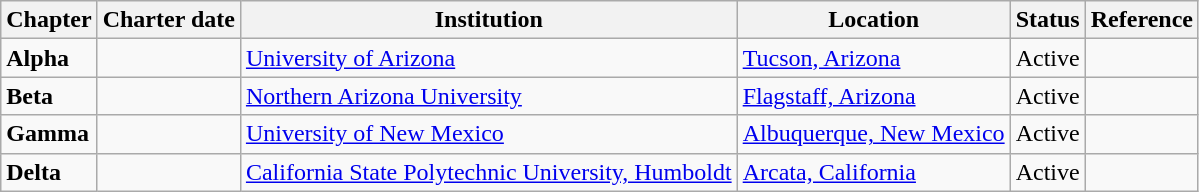<table class="wikitable sortable">
<tr>
<th>Chapter</th>
<th>Charter date</th>
<th>Institution</th>
<th>Location</th>
<th>Status</th>
<th>Reference</th>
</tr>
<tr>
<td><strong>Alpha</strong></td>
<td></td>
<td><a href='#'>University of Arizona</a></td>
<td><a href='#'>Tucson, Arizona</a></td>
<td>Active</td>
<td></td>
</tr>
<tr>
<td><strong>Beta</strong></td>
<td></td>
<td><a href='#'>Northern Arizona University</a></td>
<td><a href='#'>Flagstaff, Arizona</a></td>
<td>Active</td>
<td></td>
</tr>
<tr>
<td><strong>Gamma</strong></td>
<td></td>
<td><a href='#'>University of New Mexico</a></td>
<td><a href='#'>Albuquerque, New Mexico</a></td>
<td>Active</td>
<td></td>
</tr>
<tr>
<td><strong>Delta</strong></td>
<td></td>
<td><a href='#'>California State Polytechnic University, Humboldt</a></td>
<td><a href='#'>Arcata, California</a></td>
<td>Active</td>
<td></td>
</tr>
</table>
